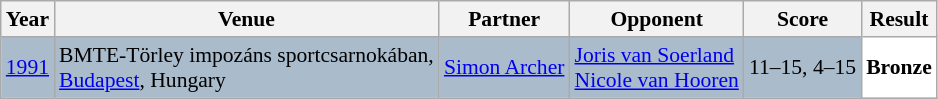<table class="sortable wikitable" style="font-size: 90%;">
<tr>
<th>Year</th>
<th>Venue</th>
<th>Partner</th>
<th>Opponent</th>
<th>Score</th>
<th>Result</th>
</tr>
<tr style="background:#AABBCC">
<td align="center"><a href='#'>1991</a></td>
<td align="left">BMTE-Törley impozáns sportcsarnokában,<br><a href='#'>Budapest</a>, Hungary</td>
<td align="left"> <a href='#'>Simon Archer</a></td>
<td align="left"> <a href='#'>Joris van Soerland</a><br> <a href='#'>Nicole van Hooren</a></td>
<td align="left">11–15, 4–15</td>
<td style="text-align:left; background:white"> <strong>Bronze</strong></td>
</tr>
</table>
